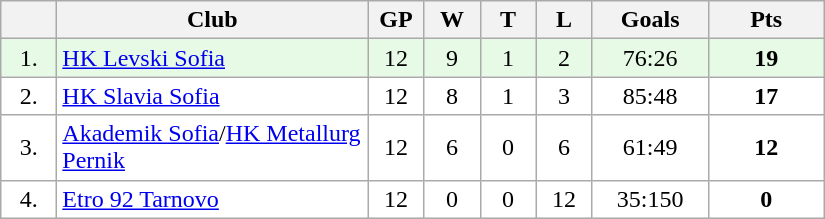<table class="wikitable">
<tr>
<th width="30"></th>
<th width="200">Club</th>
<th width="30">GP</th>
<th width="30">W</th>
<th width="30">T</th>
<th width="30">L</th>
<th width="70">Goals</th>
<th width="70">Pts</th>
</tr>
<tr bgcolor="#e6fae6" align="center">
<td>1.</td>
<td align="left"><a href='#'>HK Levski Sofia</a></td>
<td>12</td>
<td>9</td>
<td>1</td>
<td>2</td>
<td>76:26</td>
<td><strong>19</strong></td>
</tr>
<tr bgcolor="#FFFFFF" align="center">
<td>2.</td>
<td align="left"><a href='#'>HK Slavia Sofia</a></td>
<td>12</td>
<td>8</td>
<td>1</td>
<td>3</td>
<td>85:48</td>
<td><strong>17</strong></td>
</tr>
<tr bgcolor="#FFFFFF" align="center">
<td>3.</td>
<td align="left"><a href='#'>Akademik Sofia</a>/<a href='#'>HK Metallurg Pernik</a></td>
<td>12</td>
<td>6</td>
<td>0</td>
<td>6</td>
<td>61:49</td>
<td><strong>12</strong></td>
</tr>
<tr bgcolor="#FFFFFF" align="center">
<td>4.</td>
<td align="left"><a href='#'>Etro 92 Tarnovo</a></td>
<td>12</td>
<td>0</td>
<td>0</td>
<td>12</td>
<td>35:150</td>
<td><strong>0</strong></td>
</tr>
</table>
